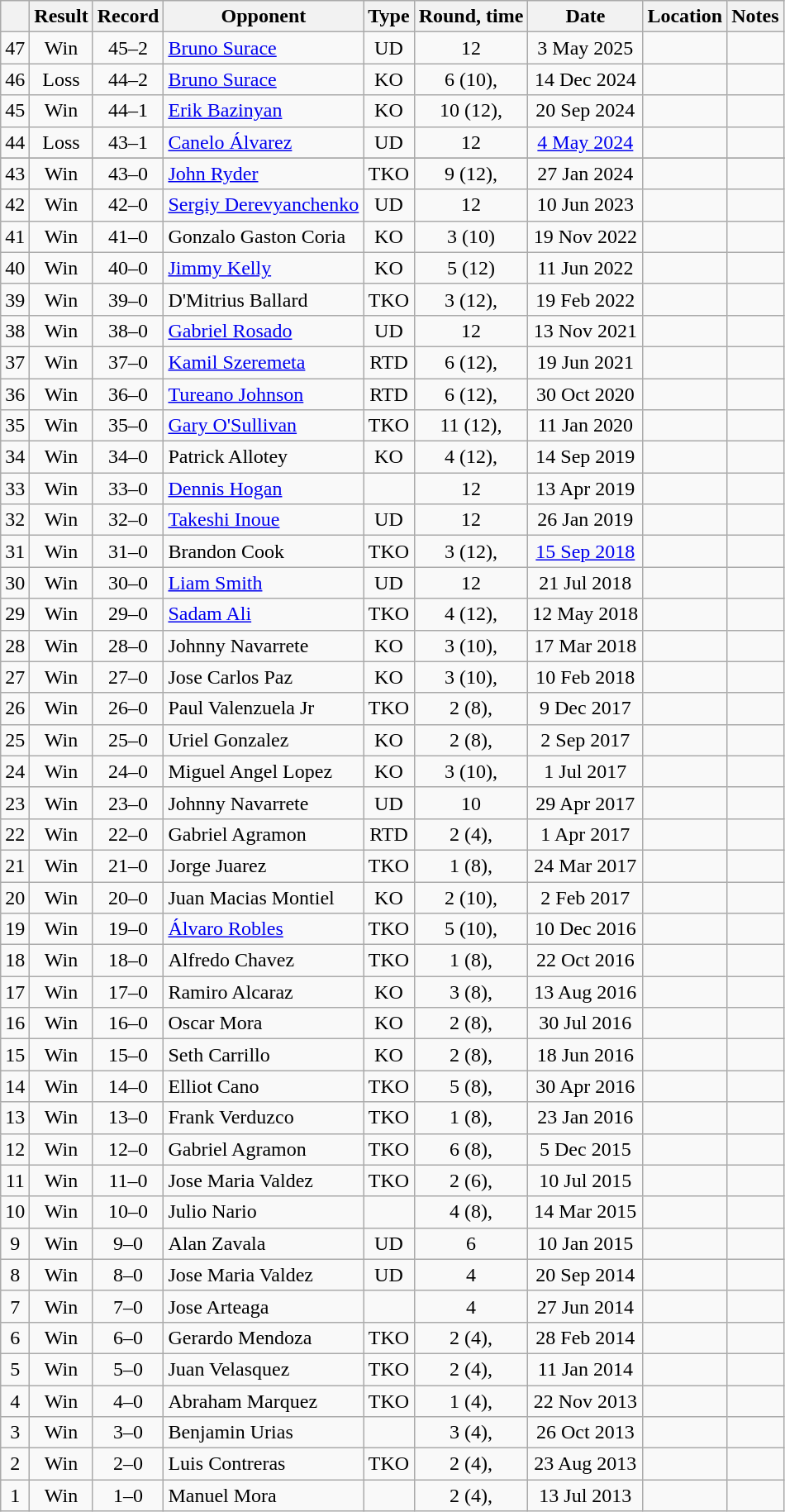<table class=wikitable style=text-align:center>
<tr>
<th></th>
<th>Result</th>
<th>Record</th>
<th>Opponent</th>
<th>Type</th>
<th>Round, time</th>
<th>Date</th>
<th>Location</th>
<th>Notes</th>
</tr>
<tr>
<td>47</td>
<td>Win</td>
<td>45–2</td>
<td style="text-align:left;"><a href='#'>Bruno Surace</a></td>
<td>UD</td>
<td>12</td>
<td>3 May 2025</td>
<td style="text-align:left;"></td>
<td></td>
</tr>
<tr>
<td>46</td>
<td>Loss</td>
<td>44–2</td>
<td style="text-align:left;"><a href='#'>Bruno Surace</a></td>
<td>KO</td>
<td>6 (10), </td>
<td>14 Dec 2024</td>
<td style="text-align:left;"></td>
<td></td>
</tr>
<tr>
<td>45</td>
<td>Win</td>
<td>44–1</td>
<td style="text-align:left;"><a href='#'>Erik Bazinyan</a></td>
<td>KO</td>
<td>10 (12), </td>
<td>20 Sep 2024</td>
<td style="text-align:left;"></td>
<td style="text-align:left;"></td>
</tr>
<tr>
<td>44</td>
<td>Loss</td>
<td>43–1</td>
<td style="text-align:left;"><a href='#'>Canelo Álvarez</a></td>
<td>UD</td>
<td>12</td>
<td><a href='#'>4 May 2024</a></td>
<td style="text-align:left;"></td>
<td style="text-align:left;"></td>
</tr>
<tr>
</tr>
<tr>
<td>43</td>
<td>Win</td>
<td>43–0</td>
<td style="text-align:left;"><a href='#'>John Ryder</a></td>
<td>TKO</td>
<td>9 (12), </td>
<td>27 Jan 2024</td>
<td style="text-align:left;"></td>
<td style="text-align:left;"></td>
</tr>
<tr>
<td>42</td>
<td>Win</td>
<td>42–0</td>
<td style="text-align:left;"><a href='#'>Sergiy Derevyanchenko</a></td>
<td>UD</td>
<td>12</td>
<td>10 Jun 2023</td>
<td style="text-align:left;"></td>
<td style="text-align:left;"></td>
</tr>
<tr>
<td>41</td>
<td>Win</td>
<td>41–0</td>
<td style="text-align:left;">Gonzalo Gaston Coria</td>
<td>KO</td>
<td>3 (10) </td>
<td>19 Nov 2022</td>
<td style="text-align:left;"></td>
<td></td>
</tr>
<tr>
<td>40</td>
<td>Win</td>
<td>40–0</td>
<td style="text-align:left;"><a href='#'>Jimmy Kelly</a></td>
<td>KO</td>
<td>5 (12) </td>
<td>11 Jun 2022</td>
<td style="text-align:left;"></td>
<td></td>
</tr>
<tr>
<td>39</td>
<td>Win</td>
<td>39–0</td>
<td style="text-align:left;">D'Mitrius Ballard</td>
<td>TKO</td>
<td>3 (12), </td>
<td>19 Feb 2022</td>
<td style="text-align:left;"></td>
<td style="text-align:left;"></td>
</tr>
<tr>
<td>38</td>
<td>Win</td>
<td>38–0</td>
<td style="text-align:left;"><a href='#'>Gabriel Rosado</a></td>
<td>UD</td>
<td>12</td>
<td>13 Nov 2021</td>
<td style="text-align:left;"></td>
<td style="text-align:left;"></td>
</tr>
<tr>
<td>37</td>
<td>Win</td>
<td>37–0</td>
<td style="text-align:left;"><a href='#'>Kamil Szeremeta</a></td>
<td>RTD</td>
<td>6 (12), </td>
<td>19 Jun 2021</td>
<td style="text-align:left;"></td>
<td style="text-align:left;"></td>
</tr>
<tr>
<td>36</td>
<td>Win</td>
<td>36–0</td>
<td style="text-align:left;"><a href='#'>Tureano Johnson</a></td>
<td>RTD</td>
<td>6 (12), </td>
<td>30 Oct 2020</td>
<td style="text-align:left;"></td>
<td style="text-align:left;"></td>
</tr>
<tr>
<td>35</td>
<td>Win</td>
<td>35–0</td>
<td style="text-align:left;"><a href='#'>Gary O'Sullivan</a></td>
<td>TKO</td>
<td>11 (12), </td>
<td>11 Jan 2020</td>
<td style="text-align:left;"></td>
<td></td>
</tr>
<tr>
<td>34</td>
<td>Win</td>
<td>34–0</td>
<td style="text-align:left;">Patrick Allotey</td>
<td>KO</td>
<td>4 (12), </td>
<td>14 Sep 2019</td>
<td style="text-align:left;"></td>
<td style="text-align:left;"></td>
</tr>
<tr>
<td>33</td>
<td>Win</td>
<td>33–0</td>
<td style="text-align:left;"><a href='#'>Dennis Hogan</a></td>
<td></td>
<td>12</td>
<td>13 Apr 2019</td>
<td style="text-align:left;"></td>
<td style="text-align:left;"></td>
</tr>
<tr>
<td>32</td>
<td>Win</td>
<td>32–0</td>
<td style="text-align:left;"><a href='#'>Takeshi Inoue</a></td>
<td>UD</td>
<td>12</td>
<td>26 Jan 2019</td>
<td style="text-align:left;"></td>
<td style="text-align:left;"></td>
</tr>
<tr>
<td>31</td>
<td>Win</td>
<td>31–0</td>
<td style="text-align:left;">Brandon Cook</td>
<td>TKO</td>
<td>3 (12), </td>
<td><a href='#'>15 Sep 2018</a></td>
<td style="text-align:left;"></td>
<td style="text-align:left;"></td>
</tr>
<tr>
<td>30</td>
<td>Win</td>
<td>30–0</td>
<td style="text-align:left;"><a href='#'>Liam Smith</a></td>
<td>UD</td>
<td>12</td>
<td>21 Jul 2018</td>
<td style="text-align:left;"></td>
<td style="text-align:left;"></td>
</tr>
<tr>
<td>29</td>
<td>Win</td>
<td>29–0</td>
<td style="text-align:left;"><a href='#'>Sadam Ali</a></td>
<td>TKO</td>
<td>4 (12), </td>
<td>12 May 2018</td>
<td style="text-align:left;"></td>
<td style="text-align:left;"></td>
</tr>
<tr>
<td>28</td>
<td>Win</td>
<td>28–0</td>
<td style="text-align:left;">Johnny Navarrete</td>
<td>KO</td>
<td>3 (10), </td>
<td>17 Mar 2018</td>
<td style="text-align:left;"></td>
<td></td>
</tr>
<tr>
<td>27</td>
<td>Win</td>
<td>27–0</td>
<td style="text-align:left;">Jose Carlos Paz</td>
<td>KO</td>
<td>3 (10), </td>
<td>10 Feb 2018</td>
<td style="text-align:left;"></td>
<td style="text-align:left;"></td>
</tr>
<tr>
<td>26</td>
<td>Win</td>
<td>26–0</td>
<td style="text-align:left;">Paul Valenzuela Jr</td>
<td>TKO</td>
<td>2 (8), </td>
<td>9 Dec 2017</td>
<td style="text-align:left;"></td>
<td></td>
</tr>
<tr>
<td>25</td>
<td>Win</td>
<td>25–0</td>
<td style="text-align:left;">Uriel Gonzalez</td>
<td>KO</td>
<td>2 (8), </td>
<td>2 Sep 2017</td>
<td style="text-align:left;"></td>
<td></td>
</tr>
<tr>
<td>24</td>
<td>Win</td>
<td>24–0</td>
<td style="text-align:left;">Miguel Angel Lopez</td>
<td>KO</td>
<td>3 (10), </td>
<td>1 Jul 2017</td>
<td style="text-align:left;"></td>
<td></td>
</tr>
<tr>
<td>23</td>
<td>Win</td>
<td>23–0</td>
<td style="text-align:left;">Johnny Navarrete</td>
<td>UD</td>
<td>10</td>
<td>29 Apr 2017</td>
<td style="text-align:left;"></td>
<td></td>
</tr>
<tr>
<td>22</td>
<td>Win</td>
<td>22–0</td>
<td style="text-align:left;">Gabriel Agramon</td>
<td>RTD</td>
<td>2 (4), </td>
<td>1 Apr 2017</td>
<td style="text-align:left;"></td>
<td></td>
</tr>
<tr>
<td>21</td>
<td>Win</td>
<td>21–0</td>
<td style="text-align:left;">Jorge Juarez</td>
<td>TKO</td>
<td>1 (8), </td>
<td>24 Mar 2017</td>
<td style="text-align:left;"></td>
<td></td>
</tr>
<tr>
<td>20</td>
<td>Win</td>
<td>20–0</td>
<td style="text-align:left;">Juan Macias Montiel</td>
<td>KO</td>
<td>2 (10), </td>
<td>2 Feb 2017</td>
<td style="text-align:left;"></td>
<td></td>
</tr>
<tr>
<td>19</td>
<td>Win</td>
<td>19–0</td>
<td style="text-align:left;"><a href='#'>Álvaro Robles</a></td>
<td>TKO</td>
<td>5 (10), </td>
<td>10 Dec 2016</td>
<td style="text-align:left;"></td>
<td></td>
</tr>
<tr>
<td>18</td>
<td>Win</td>
<td>18–0</td>
<td style="text-align:left;">Alfredo Chavez</td>
<td>TKO</td>
<td>1 (8), </td>
<td>22 Oct 2016</td>
<td style="text-align:left;"></td>
<td></td>
</tr>
<tr>
<td>17</td>
<td>Win</td>
<td>17–0</td>
<td style="text-align:left;">Ramiro Alcaraz</td>
<td>KO</td>
<td>3 (8), </td>
<td>13 Aug 2016</td>
<td style="text-align:left;"></td>
<td></td>
</tr>
<tr>
<td>16</td>
<td>Win</td>
<td>16–0</td>
<td style="text-align:left;">Oscar Mora</td>
<td>KO</td>
<td>2 (8), </td>
<td>30 Jul 2016</td>
<td style="text-align:left;"></td>
<td></td>
</tr>
<tr>
<td>15</td>
<td>Win</td>
<td>15–0</td>
<td style="text-align:left;">Seth Carrillo</td>
<td>KO</td>
<td>2 (8), </td>
<td>18 Jun 2016</td>
<td style="text-align:left;"></td>
<td></td>
</tr>
<tr>
<td>14</td>
<td>Win</td>
<td>14–0</td>
<td style="text-align:left;">Elliot Cano</td>
<td>TKO</td>
<td>5 (8), </td>
<td>30 Apr 2016</td>
<td style="text-align:left;"></td>
<td></td>
</tr>
<tr>
<td>13</td>
<td>Win</td>
<td>13–0</td>
<td style="text-align:left;">Frank Verduzco</td>
<td>TKO</td>
<td>1 (8), </td>
<td>23 Jan 2016</td>
<td style="text-align:left;"></td>
<td></td>
</tr>
<tr>
<td>12</td>
<td>Win</td>
<td>12–0</td>
<td style="text-align:left;">Gabriel Agramon</td>
<td>TKO</td>
<td>6 (8), </td>
<td>5 Dec 2015</td>
<td style="text-align:left;"></td>
<td></td>
</tr>
<tr>
<td>11</td>
<td>Win</td>
<td>11–0</td>
<td style="text-align:left;">Jose Maria Valdez</td>
<td>TKO</td>
<td>2 (6), </td>
<td>10 Jul 2015</td>
<td style="text-align:left;"></td>
<td></td>
</tr>
<tr>
<td>10</td>
<td>Win</td>
<td>10–0</td>
<td style="text-align:left;">Julio Nario</td>
<td></td>
<td>4 (8), </td>
<td>14 Mar 2015</td>
<td style="text-align:left;"></td>
<td></td>
</tr>
<tr>
<td>9</td>
<td>Win</td>
<td>9–0</td>
<td style="text-align:left;">Alan Zavala</td>
<td>UD</td>
<td>6</td>
<td>10 Jan 2015</td>
<td style="text-align:left;"></td>
<td></td>
</tr>
<tr>
<td>8</td>
<td>Win</td>
<td>8–0</td>
<td style="text-align:left;">Jose Maria Valdez</td>
<td>UD</td>
<td>4</td>
<td>20 Sep 2014</td>
<td style="text-align:left;"></td>
<td></td>
</tr>
<tr>
<td>7</td>
<td>Win</td>
<td>7–0</td>
<td style="text-align:left;">Jose Arteaga</td>
<td></td>
<td>4</td>
<td>27 Jun 2014</td>
<td style="text-align:left;"></td>
<td></td>
</tr>
<tr>
<td>6</td>
<td>Win</td>
<td>6–0</td>
<td style="text-align:left;">Gerardo Mendoza</td>
<td>TKO</td>
<td>2 (4), </td>
<td>28 Feb 2014</td>
<td style="text-align:left;"></td>
<td></td>
</tr>
<tr>
<td>5</td>
<td>Win</td>
<td>5–0</td>
<td style="text-align:left;">Juan Velasquez</td>
<td>TKO</td>
<td>2 (4), </td>
<td>11 Jan 2014</td>
<td style="text-align:left;"></td>
<td></td>
</tr>
<tr>
<td>4</td>
<td>Win</td>
<td>4–0</td>
<td style="text-align:left;">Abraham Marquez</td>
<td>TKO</td>
<td>1 (4), </td>
<td>22 Nov 2013</td>
<td style="text-align:left;"></td>
<td></td>
</tr>
<tr>
<td>3</td>
<td>Win</td>
<td>3–0</td>
<td style="text-align:left;">Benjamin Urias</td>
<td></td>
<td>3 (4), </td>
<td>26 Oct 2013</td>
<td style="text-align:left;"></td>
<td></td>
</tr>
<tr>
<td>2</td>
<td>Win</td>
<td>2–0</td>
<td style="text-align:left;">Luis Contreras</td>
<td>TKO</td>
<td>2 (4), </td>
<td>23 Aug 2013</td>
<td style="text-align:left;"></td>
<td></td>
</tr>
<tr>
<td>1</td>
<td>Win</td>
<td>1–0</td>
<td style="text-align:left;">Manuel Mora</td>
<td></td>
<td>2 (4), </td>
<td>13 Jul 2013</td>
<td style="text-align:left;"></td>
<td></td>
</tr>
</table>
